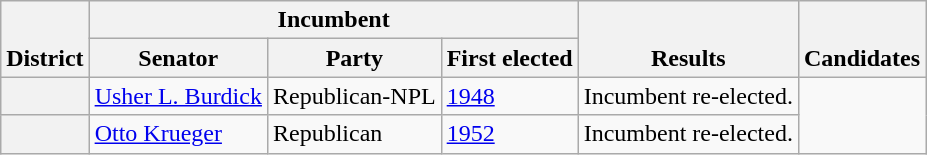<table class=wikitable>
<tr valign=bottom>
<th rowspan=2>District</th>
<th colspan=3>Incumbent</th>
<th rowspan=2>Results</th>
<th rowspan=2>Candidates</th>
</tr>
<tr>
<th>Senator</th>
<th>Party</th>
<th>First elected</th>
</tr>
<tr>
<th></th>
<td><a href='#'>Usher L. Burdick</a></td>
<td>Republican-NPL</td>
<td><a href='#'>1948</a></td>
<td>Incumbent re-elected.</td>
<td rowspan=2 nowrap></td>
</tr>
<tr>
<th></th>
<td><a href='#'>Otto Krueger</a></td>
<td>Republican</td>
<td><a href='#'>1952</a></td>
<td>Incumbent re-elected.</td>
</tr>
</table>
